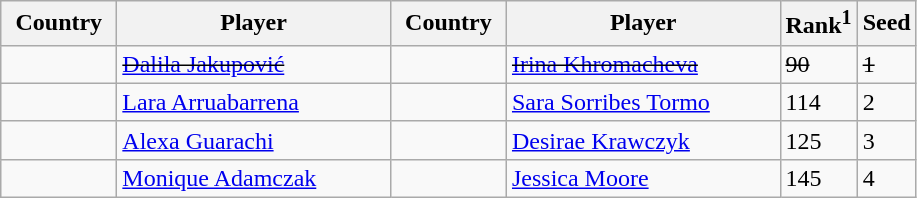<table class="sortable wikitable">
<tr>
<th width="70">Country</th>
<th width="175">Player</th>
<th width="70">Country</th>
<th width="175">Player</th>
<th>Rank<sup>1</sup></th>
<th>Seed</th>
</tr>
<tr>
<td><s></s></td>
<td><s><a href='#'>Dalila Jakupović</a></s></td>
<td><s></s></td>
<td><s><a href='#'>Irina Khromacheva</a></s></td>
<td><s>90</s></td>
<td><s>1</s></td>
</tr>
<tr>
<td></td>
<td><a href='#'>Lara Arruabarrena</a></td>
<td></td>
<td><a href='#'>Sara Sorribes Tormo</a></td>
<td>114</td>
<td>2</td>
</tr>
<tr>
<td></td>
<td><a href='#'>Alexa Guarachi</a></td>
<td></td>
<td><a href='#'>Desirae Krawczyk</a></td>
<td>125</td>
<td>3</td>
</tr>
<tr>
<td></td>
<td><a href='#'>Monique Adamczak</a></td>
<td></td>
<td><a href='#'>Jessica Moore</a></td>
<td>145</td>
<td>4</td>
</tr>
</table>
